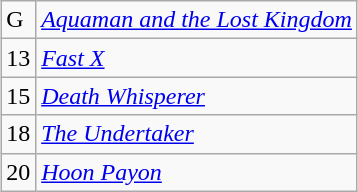<table class="wikitable sortable" style="margin:auto; margin:auto;">
<tr>
<td>G</td>
<td><em><a href='#'>Aquaman and the Lost Kingdom</a></em></td>
</tr>
<tr>
<td>13</td>
<td><em><a href='#'>Fast X</a></em></td>
</tr>
<tr>
<td>15</td>
<td><em><a href='#'>Death Whisperer</a></em></td>
</tr>
<tr>
<td>18</td>
<td><em><a href='#'>The Undertaker</a></em></td>
</tr>
<tr>
<td>20</td>
<td><em><a href='#'>Hoon Payon</a></em></td>
</tr>
</table>
